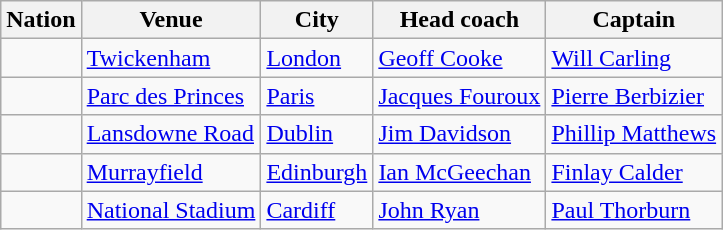<table class="wikitable">
<tr>
<th>Nation</th>
<th>Venue</th>
<th>City</th>
<th>Head coach</th>
<th>Captain</th>
</tr>
<tr>
<td></td>
<td><a href='#'>Twickenham</a></td>
<td><a href='#'>London</a></td>
<td><a href='#'>Geoff Cooke</a></td>
<td><a href='#'>Will Carling</a></td>
</tr>
<tr>
<td></td>
<td><a href='#'>Parc des Princes</a></td>
<td><a href='#'>Paris</a></td>
<td><a href='#'>Jacques Fouroux</a></td>
<td><a href='#'>Pierre Berbizier</a></td>
</tr>
<tr>
<td></td>
<td><a href='#'>Lansdowne Road</a></td>
<td><a href='#'>Dublin</a></td>
<td><a href='#'>Jim Davidson</a></td>
<td><a href='#'>Phillip Matthews</a></td>
</tr>
<tr>
<td></td>
<td><a href='#'>Murrayfield</a></td>
<td><a href='#'>Edinburgh</a></td>
<td><a href='#'>Ian McGeechan</a></td>
<td><a href='#'>Finlay Calder</a></td>
</tr>
<tr>
<td></td>
<td><a href='#'>National Stadium</a></td>
<td><a href='#'>Cardiff</a></td>
<td><a href='#'>John Ryan</a></td>
<td><a href='#'>Paul Thorburn</a></td>
</tr>
</table>
